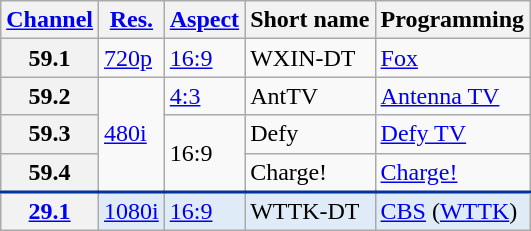<table class="wikitable">
<tr>
<th scope = "col"><a href='#'>Channel</a></th>
<th scope = "col"><a href='#'>Res.</a></th>
<th scope = "col"><a href='#'>Aspect</a></th>
<th scope = "col">Short name</th>
<th scope = "col">Programming</th>
</tr>
<tr>
<th scope = "row">59.1</th>
<td><a href='#'>720p</a></td>
<td><a href='#'>16:9</a></td>
<td>WXIN-DT</td>
<td><a href='#'>Fox</a></td>
</tr>
<tr>
<th scope = "row">59.2</th>
<td rowspan=3><a href='#'>480i</a></td>
<td><a href='#'>4:3</a></td>
<td>AntTV</td>
<td><a href='#'>Antenna TV</a></td>
</tr>
<tr>
<th scope = "row">59.3</th>
<td rowspan=2>16:9</td>
<td>Defy</td>
<td><a href='#'>Defy TV</a></td>
</tr>
<tr>
<th scope = "row">59.4</th>
<td>Charge!</td>
<td><a href='#'>Charge!</a></td>
</tr>
<tr style="background-color:#DFEBF6; border-top: 2px solid #003399;">
<th scope = "row"><a href='#'>29.1</a></th>
<td><a href='#'>1080i</a></td>
<td><a href='#'>16:9</a></td>
<td>WTTK-DT</td>
<td><a href='#'>CBS</a> (<a href='#'>WTTK</a>)</td>
</tr>
</table>
